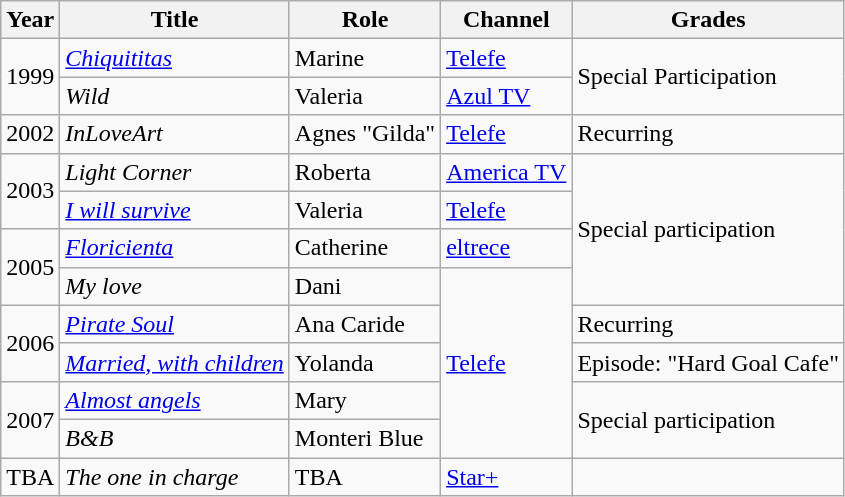<table class="wikitable">
<tr>
<th>Year</th>
<th>Title</th>
<th>Role</th>
<th>Channel</th>
<th>Grades</th>
</tr>
<tr>
<td rowspan="2">1999</td>
<td><em><a href='#'>Chiquititas</a></em></td>
<td>Marine</td>
<td><a href='#'>Telefe</a></td>
<td rowspan="2">Special Participation</td>
</tr>
<tr>
<td><em>Wild</em></td>
<td>Valeria</td>
<td><a href='#'>Azul TV</a></td>
</tr>
<tr>
<td>2002</td>
<td><em>InLoveArt</em></td>
<td>Agnes "Gilda"</td>
<td><a href='#'>Telefe</a></td>
<td>Recurring</td>
</tr>
<tr>
<td rowspan="2">2003</td>
<td><em>Light Corner</em></td>
<td>Roberta</td>
<td><a href='#'>America TV</a></td>
<td rowspan="4">Special participation</td>
</tr>
<tr>
<td><em><a href='#'>I will survive</a></em></td>
<td>Valeria</td>
<td><a href='#'>Telefe</a></td>
</tr>
<tr>
<td rowspan="2">2005</td>
<td><em><a href='#'>Floricienta</a></em></td>
<td>Catherine</td>
<td><a href='#'>eltrece</a></td>
</tr>
<tr>
<td><em>My love</em></td>
<td>Dani</td>
<td rowspan="5"><a href='#'>Telefe</a></td>
</tr>
<tr>
<td rowspan="2">2006</td>
<td><em><a href='#'>Pirate Soul</a></em></td>
<td>Ana Caride</td>
<td>Recurring</td>
</tr>
<tr>
<td><em><a href='#'>Married, with children</a></em></td>
<td>Yolanda</td>
<td>Episode: "Hard Goal Cafe"</td>
</tr>
<tr>
<td rowspan="2">2007</td>
<td><em><a href='#'>Almost angels</a></em></td>
<td>Mary</td>
<td rowspan="2">Special participation</td>
</tr>
<tr>
<td><em>B&B</em></td>
<td>Monteri Blue</td>
</tr>
<tr>
<td>TBA</td>
<td><em>The one in charge</em></td>
<td>TBA</td>
<td><a href='#'>Star+</a></td>
<td></td>
</tr>
</table>
